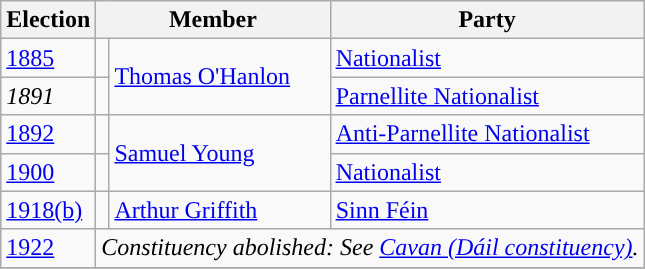<table class="wikitable">
<tr>
<th>Election</th>
<th colspan="2">Member</th>
<th>Party</th>
</tr>
<tr>
<td><a href='#'>1885</a></td>
<td style="color:inherit;background-color: "></td>
<td rowspan="2"><a href='#'>Thomas O'Hanlon</a></td>
<td><a href='#'>Nationalist</a></td>
</tr>
<tr>
<td><em>1891</em></td>
<td style="color:inherit;background-color: "></td>
<td><a href='#'>Parnellite Nationalist</a></td>
</tr>
<tr>
<td><a href='#'>1892</a></td>
<td style="color:inherit;background-color: "></td>
<td rowspan="2"><a href='#'>Samuel Young</a></td>
<td><a href='#'>Anti-Parnellite Nationalist</a></td>
</tr>
<tr>
<td><a href='#'>1900</a></td>
<td style="color:inherit;background-color: "></td>
<td><a href='#'>Nationalist</a></td>
</tr>
<tr>
<td><a href='#'>1918(b)</a></td>
<td style="color:inherit;background-color: "></td>
<td><a href='#'>Arthur Griffith</a></td>
<td><a href='#'>Sinn Féin</a></td>
</tr>
<tr>
<td><a href='#'>1922</a></td>
<td colspan=3><em>Constituency abolished: See <a href='#'>Cavan (Dáil constituency)</a>.</em></td>
</tr>
<tr>
</tr>
</table>
